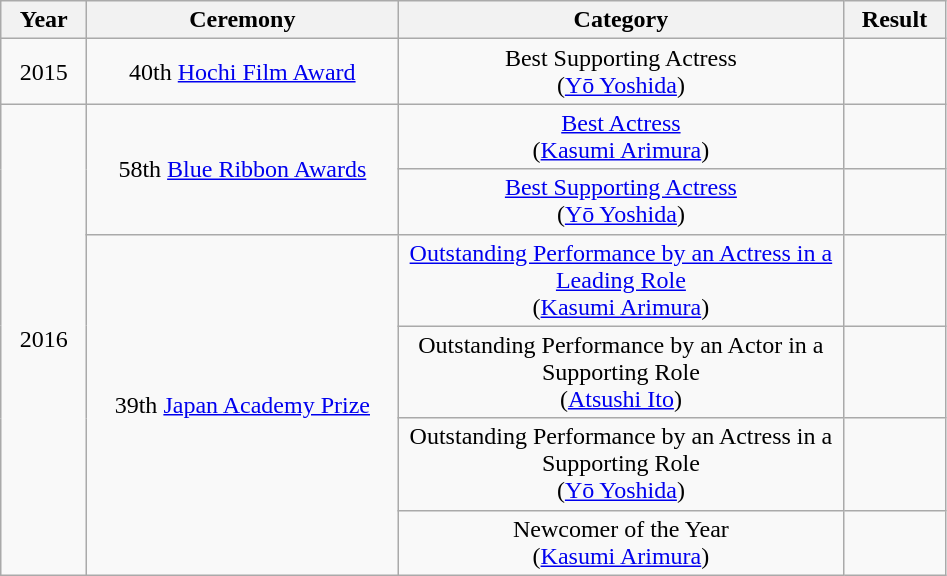<table class="wikitable">
<tr>
<th style="width:50px;">Year</th>
<th style="width:200px;">Ceremony</th>
<th style="width:290px;">Category</th>
<th style="width:60px;">Result</th>
</tr>
<tr>
<td align="center" rowspan=1>2015</td>
<td align="center" rowspan=1>40th <a href='#'>Hochi Film Award</a></td>
<td align="center">Best Supporting Actress <br>(<a href='#'>Yō Yoshida</a>)</td>
<td></td>
</tr>
<tr>
<td align="center" rowspan=6>2016</td>
<td align="center" rowspan=2>58th <a href='#'>Blue Ribbon Awards</a></td>
<td align="center"><a href='#'>Best Actress</a> <br>(<a href='#'>Kasumi Arimura</a>)</td>
<td></td>
</tr>
<tr>
<td align="center"><a href='#'>Best Supporting Actress</a> <br>(<a href='#'>Yō Yoshida</a>)</td>
<td></td>
</tr>
<tr>
<td align="center" rowspan=4>39th <a href='#'>Japan Academy Prize</a></td>
<td align="center"><a href='#'>Outstanding Performance by an Actress in a Leading Role</a> <br>(<a href='#'>Kasumi Arimura</a>)</td>
<td></td>
</tr>
<tr>
<td align="center">Outstanding Performance by an Actor in a Supporting Role <br>(<a href='#'>Atsushi Ito</a>)</td>
<td></td>
</tr>
<tr>
<td align="center">Outstanding Performance by an Actress in a Supporting Role <br>(<a href='#'>Yō Yoshida</a>)</td>
<td></td>
</tr>
<tr>
<td align="center">Newcomer of the Year <br> (<a href='#'>Kasumi Arimura</a>)</td>
<td></td>
</tr>
</table>
